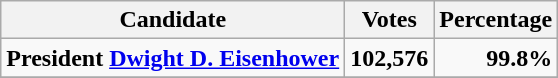<table class="wikitable" style="text-align:right;">
<tr>
<th>Candidate</th>
<th>Votes</th>
<th>Percentage</th>
</tr>
<tr>
<td style="text-align:left;"><strong>President <a href='#'>Dwight D. Eisenhower</a></strong></td>
<td><strong>102,576</strong></td>
<td><strong>99.8%</strong></td>
</tr>
<tr>
</tr>
</table>
